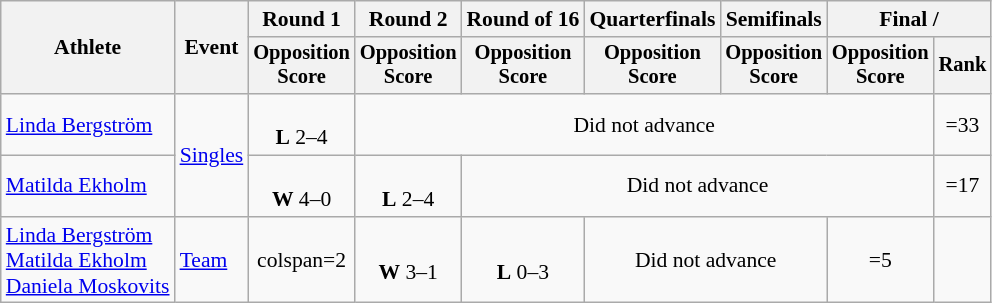<table class=wikitable style="font-size:90%">
<tr>
<th rowspan="2">Athlete</th>
<th rowspan="2">Event</th>
<th>Round 1</th>
<th>Round 2</th>
<th>Round of 16</th>
<th>Quarterfinals</th>
<th>Semifinals</th>
<th colspan=2>Final / </th>
</tr>
<tr style="font-size:95%">
<th>Opposition<br>Score</th>
<th>Opposition<br>Score</th>
<th>Opposition<br>Score</th>
<th>Opposition<br>Score</th>
<th>Opposition<br>Score</th>
<th>Opposition<br>Score</th>
<th>Rank</th>
</tr>
<tr align=center>
<td align=left><a href='#'>Linda Bergström</a></td>
<td align=left rowspan=2><a href='#'>Singles</a></td>
<td><br><strong>L</strong> 2–4</td>
<td colspan=5>Did not advance</td>
<td>=33</td>
</tr>
<tr align=center>
<td align=left><a href='#'>Matilda Ekholm</a></td>
<td><br><strong>W</strong> 4–0</td>
<td><br><strong>L</strong> 2–4</td>
<td colspan=4>Did not advance</td>
<td>=17</td>
</tr>
<tr align=center>
<td align=left><a href='#'>Linda Bergström</a><br><a href='#'>Matilda Ekholm</a><br><a href='#'>Daniela Moskovits</a></td>
<td align=left><a href='#'>Team</a></td>
<td>colspan=2 </td>
<td><br><strong>W</strong> 3–1</td>
<td><br><strong>L</strong> 0–3</td>
<td colspan=2>Did not advance</td>
<td>=5</td>
</tr>
</table>
